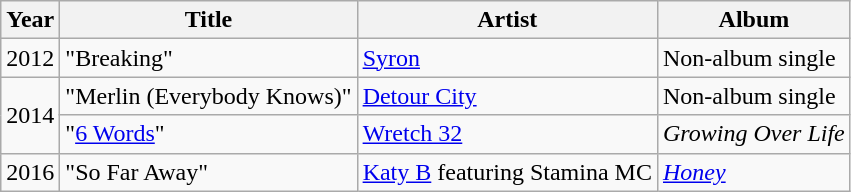<table class="wikitable">
<tr>
<th rowspan="1">Year</th>
<th rowspan="1">Title</th>
<th rowspan="1">Artist</th>
<th rowspan="1">Album</th>
</tr>
<tr>
<td>2012</td>
<td>"Breaking" </td>
<td><a href='#'>Syron</a></td>
<td>Non-album single</td>
</tr>
<tr>
<td rowspan="2">2014</td>
<td>"Merlin (Everybody Knows)" </td>
<td><a href='#'>Detour City</a></td>
<td>Non-album single</td>
</tr>
<tr>
<td>"<a href='#'>6 Words</a>" </td>
<td><a href='#'>Wretch 32</a></td>
<td><em>Growing Over Life</em></td>
</tr>
<tr>
<td>2016</td>
<td>"So Far Away" </td>
<td><a href='#'>Katy B</a> featuring Stamina MC</td>
<td><em><a href='#'>Honey</a></em></td>
</tr>
</table>
